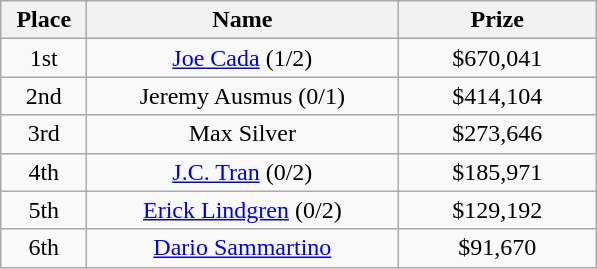<table class="wikitable">
<tr>
<th width="50">Place</th>
<th width="200">Name</th>
<th width="125">Prize</th>
</tr>
<tr>
<td align = "center">1st</td>
<td align = "center"><a href='#'>Joe Cada</a> (1/2)</td>
<td align = "center">$670,041</td>
</tr>
<tr>
<td align = "center">2nd</td>
<td align = "center">Jeremy Ausmus (0/1)</td>
<td align = "center">$414,104</td>
</tr>
<tr>
<td align = "center">3rd</td>
<td align = "center">Max Silver</td>
<td align = "center">$273,646</td>
</tr>
<tr>
<td align = "center">4th</td>
<td align = "center"><a href='#'>J.C. Tran</a> (0/2)</td>
<td align = "center">$185,971</td>
</tr>
<tr>
<td align = "center">5th</td>
<td align = "center"><a href='#'>Erick Lindgren</a> (0/2)</td>
<td align = "center">$129,192</td>
</tr>
<tr>
<td align = "center">6th</td>
<td align = "center"><a href='#'>Dario Sammartino</a></td>
<td align = "center">$91,670</td>
</tr>
</table>
